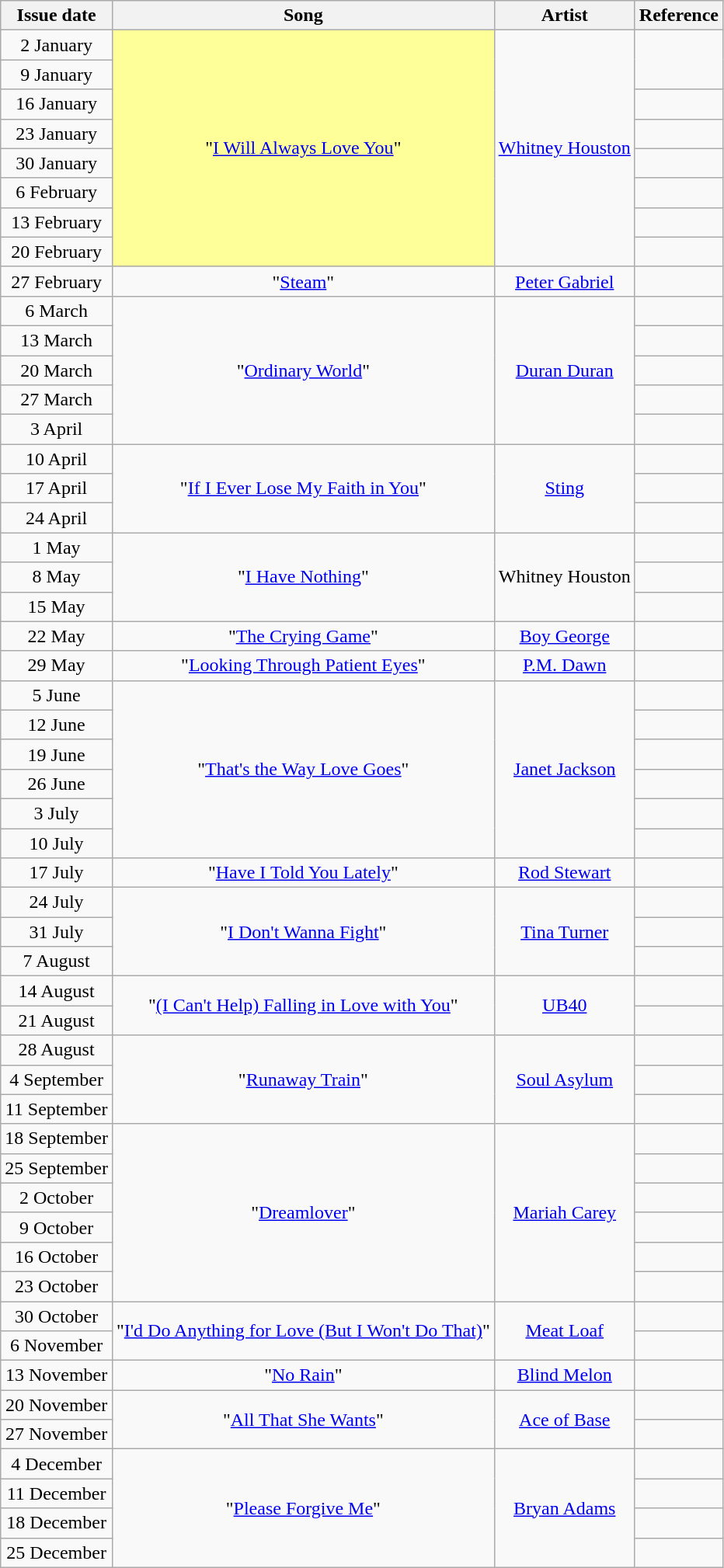<table class="wikitable">
<tr>
<th align="center">Issue date</th>
<th align="center">Song</th>
<th align="center">Artist</th>
<th align="center">Reference</th>
</tr>
<tr>
<td align="center">2 January</td>
<td bgcolor=#FFFF99 align="center" rowspan="8">"<a href='#'>I Will Always Love You</a>"</td>
<td align="center" rowspan="8"><a href='#'>Whitney Houston</a></td>
<td align="center" rowspan="2"></td>
</tr>
<tr>
<td align="center">9 January</td>
</tr>
<tr>
<td align="center">16 January</td>
<td align="center"></td>
</tr>
<tr>
<td align="center">23 January</td>
<td align="center"></td>
</tr>
<tr>
<td align="center">30 January</td>
<td align="center"></td>
</tr>
<tr>
<td align="center">6 February</td>
<td align="center"></td>
</tr>
<tr>
<td align="center">13 February</td>
<td align="center"></td>
</tr>
<tr>
<td align="center">20 February</td>
<td align="center"></td>
</tr>
<tr>
<td align="center">27 February</td>
<td align="center">"<a href='#'>Steam</a>"</td>
<td align="center"><a href='#'>Peter Gabriel</a></td>
<td align="center"></td>
</tr>
<tr>
<td align="center">6 March</td>
<td align="center" rowspan="5">"<a href='#'>Ordinary World</a>"</td>
<td align="center" rowspan="5"><a href='#'>Duran Duran</a></td>
<td align="center"></td>
</tr>
<tr>
<td align="center">13 March</td>
<td align="center"></td>
</tr>
<tr>
<td align="center">20 March</td>
<td align="center"></td>
</tr>
<tr>
<td align="center">27 March</td>
<td align="center"></td>
</tr>
<tr>
<td align="center">3 April</td>
<td align="center"></td>
</tr>
<tr>
<td align="center">10 April</td>
<td align="center" rowspan="3">"<a href='#'>If I Ever Lose My Faith in You</a>"</td>
<td align="center" rowspan="3"><a href='#'>Sting</a></td>
<td align="center"></td>
</tr>
<tr>
<td align="center">17 April</td>
<td align="center"></td>
</tr>
<tr>
<td align="center">24 April</td>
<td align="center"></td>
</tr>
<tr>
<td align="center">1 May</td>
<td align="center" rowspan="3">"<a href='#'>I Have Nothing</a>"</td>
<td align="center" rowspan="3">Whitney Houston</td>
<td align="center"></td>
</tr>
<tr>
<td align="center">8 May</td>
<td align="center"></td>
</tr>
<tr>
<td align="center">15 May</td>
<td align="center"></td>
</tr>
<tr>
<td align="center">22 May</td>
<td align="center">"<a href='#'>The Crying Game</a>"</td>
<td align="center"><a href='#'>Boy George</a></td>
<td align="center"></td>
</tr>
<tr>
<td align="center">29 May</td>
<td align="center">"<a href='#'>Looking Through Patient Eyes</a>"</td>
<td align="center"><a href='#'>P.M. Dawn</a></td>
<td align="center"></td>
</tr>
<tr>
<td align="center">5 June</td>
<td align="center" rowspan="6">"<a href='#'>That's the Way Love Goes</a>"</td>
<td align="center" rowspan="6"><a href='#'>Janet Jackson</a></td>
<td align="center"></td>
</tr>
<tr>
<td align="center">12 June</td>
<td align="center"></td>
</tr>
<tr>
<td align="center">19 June</td>
<td align="center"></td>
</tr>
<tr>
<td align="center">26 June</td>
<td align="center"></td>
</tr>
<tr>
<td align="center">3 July</td>
<td align="center"></td>
</tr>
<tr>
<td align="center">10 July</td>
<td align="center"></td>
</tr>
<tr>
<td align="center">17 July</td>
<td align="center">"<a href='#'>Have I Told You Lately</a>"</td>
<td align="center"><a href='#'>Rod Stewart</a></td>
<td align="center"></td>
</tr>
<tr>
<td align="center">24 July</td>
<td align="center" rowspan="3">"<a href='#'>I Don't Wanna Fight</a>"</td>
<td align="center" rowspan="3"><a href='#'>Tina Turner</a></td>
<td align="center"></td>
</tr>
<tr>
<td align="center">31 July</td>
<td align="center"></td>
</tr>
<tr>
<td align="center">7 August</td>
<td align="center"></td>
</tr>
<tr>
<td align="center">14 August</td>
<td align="center" rowspan="2">"<a href='#'>(I Can't Help) Falling in Love with You</a>"</td>
<td align="center" rowspan="2"><a href='#'>UB40</a></td>
<td align="center"></td>
</tr>
<tr>
<td align="center">21 August</td>
<td align="center"></td>
</tr>
<tr>
<td align="center">28 August</td>
<td align="center" rowspan="3">"<a href='#'>Runaway Train</a>"</td>
<td align="center" rowspan="3"><a href='#'>Soul Asylum</a></td>
<td align="center"></td>
</tr>
<tr>
<td align="center">4 September</td>
<td align="center"></td>
</tr>
<tr>
<td align="center">11 September</td>
<td align="center"></td>
</tr>
<tr>
<td align="center">18 September</td>
<td align="center" rowspan="6">"<a href='#'>Dreamlover</a>"</td>
<td align="center" rowspan="6"><a href='#'>Mariah Carey</a></td>
<td align="center"></td>
</tr>
<tr>
<td align="center">25 September</td>
<td align="center"></td>
</tr>
<tr>
<td align="center">2 October</td>
<td align="center"></td>
</tr>
<tr>
<td align="center">9 October</td>
<td align="center"></td>
</tr>
<tr>
<td align="center">16 October</td>
<td align="center"></td>
</tr>
<tr>
<td align="center">23 October</td>
<td align="center"></td>
</tr>
<tr>
<td align="center">30 October</td>
<td align="center" rowspan="2">"<a href='#'>I'd Do Anything for Love (But I Won't Do That)</a>"</td>
<td align="center" rowspan="2"><a href='#'>Meat Loaf</a></td>
<td align="center"></td>
</tr>
<tr>
<td align="center">6 November</td>
<td align="center"></td>
</tr>
<tr>
<td align="center">13 November</td>
<td align="center">"<a href='#'>No Rain</a>"</td>
<td align="center"><a href='#'>Blind Melon</a></td>
<td align="center"></td>
</tr>
<tr>
<td align="center">20 November</td>
<td align="center" rowspan="2">"<a href='#'>All That She Wants</a>"</td>
<td align="center" rowspan="2"><a href='#'>Ace of Base</a></td>
<td align="center"></td>
</tr>
<tr>
<td align="center">27 November</td>
<td align="center"></td>
</tr>
<tr>
<td align="center">4 December</td>
<td align="center" rowspan="4">"<a href='#'>Please Forgive Me</a>"</td>
<td align="center" rowspan="4"><a href='#'>Bryan Adams</a></td>
<td align="center"></td>
</tr>
<tr>
<td align="center">11 December</td>
<td align="center"></td>
</tr>
<tr>
<td align="center">18 December</td>
<td align="center"></td>
</tr>
<tr>
<td align="center">25 December</td>
<td align="center"></td>
</tr>
</table>
